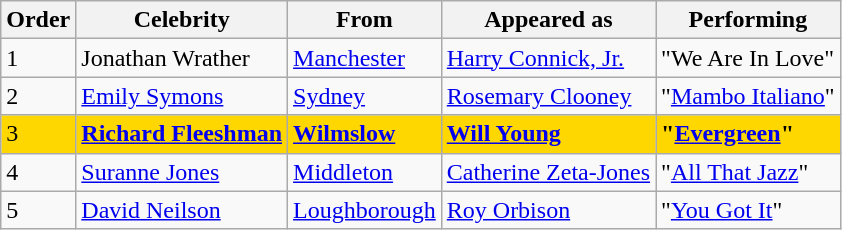<table class="wikitable">
<tr>
<th>Order</th>
<th>Celebrity</th>
<th>From</th>
<th>Appeared as</th>
<th>Performing</th>
</tr>
<tr>
<td>1</td>
<td>Jonathan Wrather</td>
<td><a href='#'>Manchester</a></td>
<td><a href='#'>Harry Connick, Jr.</a></td>
<td>"We Are In Love"</td>
</tr>
<tr>
<td>2</td>
<td><a href='#'>Emily Symons</a></td>
<td><a href='#'>Sydney</a></td>
<td><a href='#'>Rosemary Clooney</a></td>
<td>"<a href='#'>Mambo Italiano</a>"</td>
</tr>
<tr style="background:gold;">
<td>3</td>
<td><strong><a href='#'>Richard Fleeshman</a></strong></td>
<td><strong><a href='#'>Wilmslow</a></strong></td>
<td><strong><a href='#'>Will Young</a></strong></td>
<td><strong>"<a href='#'>Evergreen</a>"</strong></td>
</tr>
<tr>
<td>4</td>
<td><a href='#'>Suranne Jones</a></td>
<td><a href='#'>Middleton</a></td>
<td><a href='#'>Catherine Zeta-Jones</a></td>
<td>"<a href='#'>All That Jazz</a>"</td>
</tr>
<tr>
<td>5</td>
<td><a href='#'>David Neilson</a></td>
<td><a href='#'>Loughborough</a></td>
<td><a href='#'>Roy Orbison</a></td>
<td>"<a href='#'>You Got It</a>"</td>
</tr>
</table>
